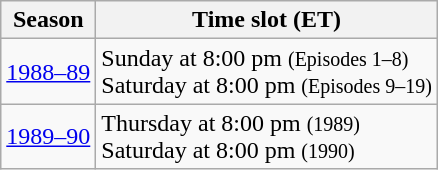<table class="wikitable">
<tr>
<th>Season</th>
<th>Time slot (ET)</th>
</tr>
<tr>
<td><a href='#'>1988–89</a></td>
<td>Sunday at 8:00 pm <small>(Episodes 1–8)</small><br>Saturday at 8:00 pm <small>(Episodes 9–19)</small></td>
</tr>
<tr>
<td><a href='#'>1989–90</a></td>
<td>Thursday at 8:00 pm <small>(1989)</small><br>Saturday at 8:00 pm <small>(1990)</small></td>
</tr>
</table>
